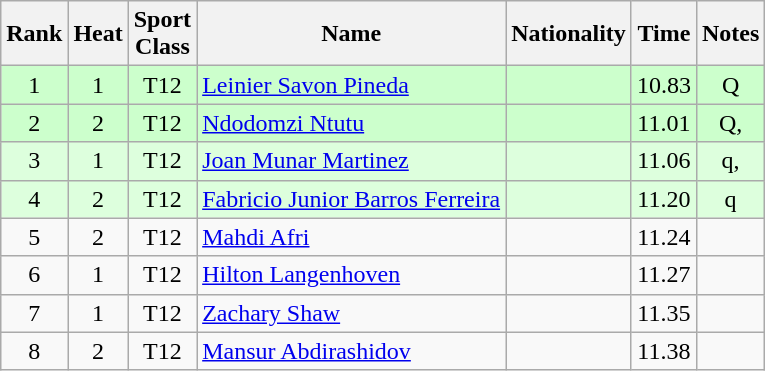<table class="wikitable sortable" style="text-align:center">
<tr>
<th>Rank</th>
<th>Heat</th>
<th>Sport<br>Class</th>
<th>Name</th>
<th>Nationality</th>
<th>Time</th>
<th>Notes</th>
</tr>
<tr bgcolor=ccffcc>
<td>1</td>
<td>1</td>
<td>T12</td>
<td align=left><a href='#'>Leinier Savon Pineda</a></td>
<td align=left></td>
<td>10.83</td>
<td>Q</td>
</tr>
<tr bgcolor=ccffcc>
<td>2</td>
<td>2</td>
<td>T12</td>
<td align=left><a href='#'>Ndodomzi Ntutu</a></td>
<td align=left></td>
<td>11.01</td>
<td>Q, </td>
</tr>
<tr bgcolor=ddffdd>
<td>3</td>
<td>1</td>
<td>T12</td>
<td align=left><a href='#'>Joan Munar Martinez</a></td>
<td align=left></td>
<td>11.06</td>
<td>q, </td>
</tr>
<tr bgcolor=ddffdd>
<td>4</td>
<td>2</td>
<td>T12</td>
<td align=left><a href='#'>Fabricio Junior Barros Ferreira</a></td>
<td align=left></td>
<td>11.20</td>
<td>q</td>
</tr>
<tr>
<td>5</td>
<td>2</td>
<td>T12</td>
<td align=left><a href='#'>Mahdi Afri</a></td>
<td align=left></td>
<td>11.24</td>
<td></td>
</tr>
<tr>
<td>6</td>
<td>1</td>
<td>T12</td>
<td align=left><a href='#'>Hilton Langenhoven</a></td>
<td align=left></td>
<td>11.27</td>
<td></td>
</tr>
<tr>
<td>7</td>
<td>1</td>
<td>T12</td>
<td align=left><a href='#'>Zachary Shaw</a></td>
<td align=left></td>
<td>11.35</td>
<td></td>
</tr>
<tr>
<td>8</td>
<td>2</td>
<td>T12</td>
<td align=left><a href='#'>Mansur Abdirashidov</a></td>
<td align=left></td>
<td>11.38</td>
<td></td>
</tr>
</table>
